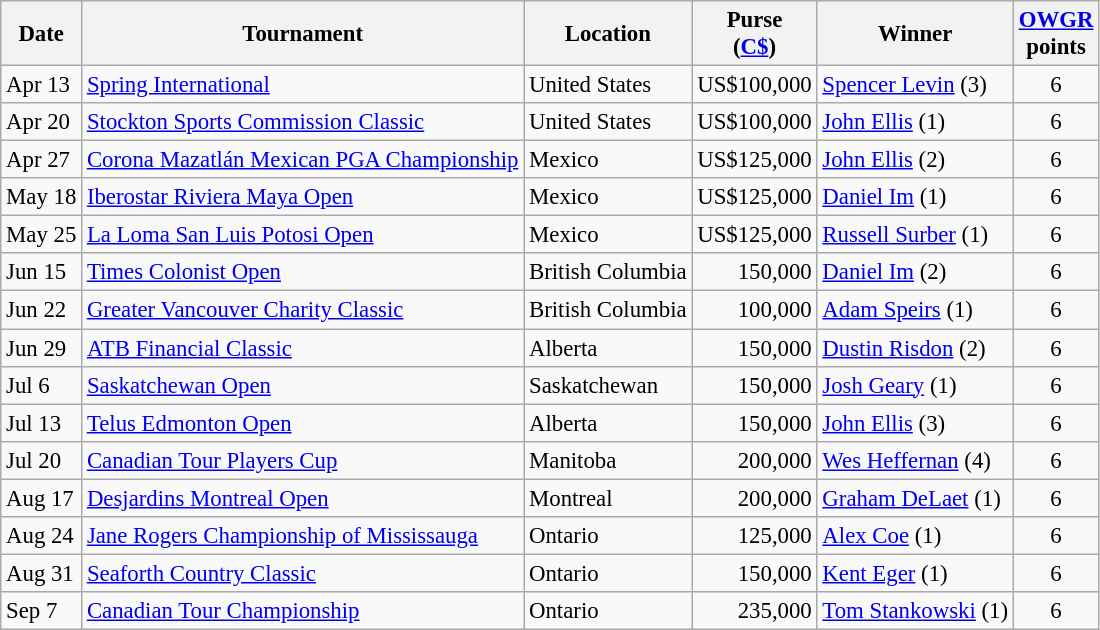<table class="wikitable" style="font-size:95%">
<tr>
<th>Date</th>
<th>Tournament</th>
<th>Location</th>
<th>Purse<br>(<a href='#'>C$</a>)</th>
<th>Winner</th>
<th><a href='#'>OWGR</a><br>points</th>
</tr>
<tr>
<td>Apr 13</td>
<td><a href='#'>Spring International</a></td>
<td>United States</td>
<td align=right>US$100,000</td>
<td> <a href='#'>Spencer Levin</a> (3)</td>
<td align=center>6</td>
</tr>
<tr>
<td>Apr 20</td>
<td><a href='#'>Stockton Sports Commission Classic</a></td>
<td>United States</td>
<td align=right>US$100,000</td>
<td> <a href='#'>John Ellis</a> (1)</td>
<td align=center>6</td>
</tr>
<tr>
<td>Apr 27</td>
<td><a href='#'>Corona Mazatlán Mexican PGA Championship</a></td>
<td>Mexico</td>
<td align=right>US$125,000</td>
<td> <a href='#'>John Ellis</a> (2)</td>
<td align=center>6</td>
</tr>
<tr>
<td>May 18</td>
<td><a href='#'>Iberostar Riviera Maya Open</a></td>
<td>Mexico</td>
<td align=right>US$125,000</td>
<td> <a href='#'>Daniel Im</a> (1)</td>
<td align=center>6</td>
</tr>
<tr>
<td>May 25</td>
<td><a href='#'>La Loma San Luis Potosi Open</a></td>
<td>Mexico</td>
<td align=right>US$125,000</td>
<td> <a href='#'>Russell Surber</a> (1)</td>
<td align=center>6</td>
</tr>
<tr>
<td>Jun 15</td>
<td><a href='#'>Times Colonist Open</a></td>
<td>British Columbia</td>
<td align=right>150,000</td>
<td> <a href='#'>Daniel Im</a> (2)</td>
<td align=center>6</td>
</tr>
<tr>
<td>Jun 22</td>
<td><a href='#'>Greater Vancouver Charity Classic</a></td>
<td>British Columbia</td>
<td align=right>100,000</td>
<td> <a href='#'>Adam Speirs</a> (1)</td>
<td align=center>6</td>
</tr>
<tr>
<td>Jun 29</td>
<td><a href='#'>ATB Financial Classic</a></td>
<td>Alberta</td>
<td align=right>150,000</td>
<td> <a href='#'>Dustin Risdon</a> (2)</td>
<td align=center>6</td>
</tr>
<tr>
<td>Jul 6</td>
<td><a href='#'>Saskatchewan Open</a></td>
<td>Saskatchewan</td>
<td align=right>150,000</td>
<td> <a href='#'>Josh Geary</a> (1)</td>
<td align=center>6</td>
</tr>
<tr>
<td>Jul 13</td>
<td><a href='#'>Telus Edmonton Open</a></td>
<td>Alberta</td>
<td align=right>150,000</td>
<td> <a href='#'>John Ellis</a> (3)</td>
<td align=center>6</td>
</tr>
<tr>
<td>Jul 20</td>
<td><a href='#'>Canadian Tour Players Cup</a></td>
<td>Manitoba</td>
<td align=right>200,000</td>
<td> <a href='#'>Wes Heffernan</a> (4)</td>
<td align=center>6</td>
</tr>
<tr>
<td>Aug 17</td>
<td><a href='#'>Desjardins Montreal Open</a></td>
<td>Montreal</td>
<td align=right>200,000</td>
<td> <a href='#'>Graham DeLaet</a> (1)</td>
<td align=center>6</td>
</tr>
<tr>
<td>Aug 24</td>
<td><a href='#'>Jane Rogers Championship of Mississauga</a></td>
<td>Ontario</td>
<td align=right>125,000</td>
<td> <a href='#'>Alex Coe</a> (1)</td>
<td align=center>6</td>
</tr>
<tr>
<td>Aug 31</td>
<td><a href='#'>Seaforth Country Classic</a></td>
<td>Ontario</td>
<td align=right>150,000</td>
<td> <a href='#'>Kent Eger</a> (1)</td>
<td align=center>6</td>
</tr>
<tr>
<td>Sep 7</td>
<td><a href='#'>Canadian Tour Championship</a></td>
<td>Ontario</td>
<td align=right>235,000</td>
<td> <a href='#'>Tom Stankowski</a> (1)</td>
<td align=center>6</td>
</tr>
</table>
